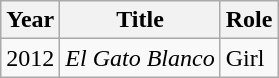<table class="wikitable sortable">
<tr>
<th>Year</th>
<th>Title</th>
<th>Role</th>
</tr>
<tr>
<td>2012</td>
<td><em>El Gato Blanco</em></td>
<td>Girl</td>
</tr>
</table>
